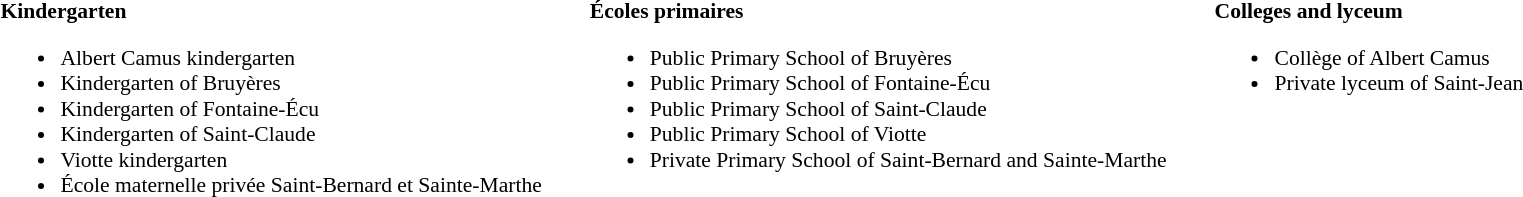<table>
<tr>
<td valign="top" style="font-size: 90%"><br><table border="0" cellpadding="2">
<tr valign="top">
<td><br><strong>Kindergarten</strong><ul><li>Albert Camus kindergarten</li><li>Kindergarten of Bruyères</li><li>Kindergarten of Fontaine-Écu</li><li>Kindergarten of Saint-Claude</li><li>Viotte kindergarten</li><li>École maternelle privée Saint-Bernard et Sainte-Marthe</li></ul></td>
<td width="20"> </td>
<td valign="top"><br><strong>Écoles primaires</strong><ul><li>Public Primary School of Bruyères</li><li>Public Primary School of Fontaine-Écu</li><li>Public Primary School of Saint-Claude</li><li>Public Primary School of Viotte</li><li>Private Primary School of Saint-Bernard and Sainte-Marthe</li></ul></td>
<td width="20"> </td>
<td valign="top"><br><strong>Colleges and lyceum</strong><ul><li>Collège of Albert Camus</li><li>Private lyceum of Saint-Jean</li></ul></td>
</tr>
</table>
</td>
</tr>
</table>
